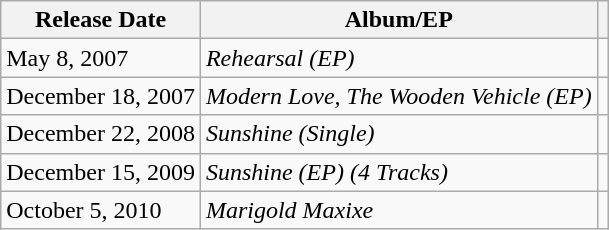<table class="wikitable">
<tr>
<th><strong>Release Date</strong></th>
<th><strong>Album/EP</strong></th>
<th></th>
</tr>
<tr>
<td>May 8, 2007</td>
<td><em>Rehearsal (EP)</em></td>
<td></td>
</tr>
<tr>
<td>December 18, 2007</td>
<td><em>Modern Love, The Wooden Vehicle (EP)</em></td>
<td></td>
</tr>
<tr>
<td>December 22, 2008</td>
<td><em>Sunshine (Single)</em></td>
<td></td>
</tr>
<tr>
<td>December 15, 2009</td>
<td><em>Sunshine (EP) (4 Tracks)</em></td>
<td></td>
</tr>
<tr>
<td>October 5, 2010</td>
<td><em>Marigold Maxixe</em></td>
</tr>
</table>
